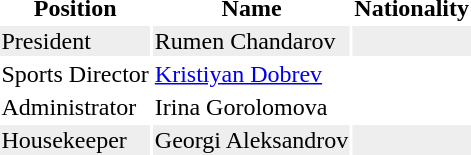<table class="toccolours">
<tr>
<th bgcolor=>Position</th>
<th bgcolor=>Name</th>
<th bgcolor=>Nationality</th>
</tr>
<tr style="background:#eee;">
<td>President</td>
<td>Rumen Chandarov</td>
<td></td>
</tr>
<tr>
<td>Sports Director</td>
<td><a href='#'>Kristiyan Dobrev</a></td>
<td></td>
</tr>
<tr>
<td>Administrator</td>
<td>Irina Gorolomova</td>
<td></td>
</tr>
<tr style="background:#eee;">
<td>Housekeeper</td>
<td>Georgi Aleksandrov</td>
<td></td>
</tr>
<tr>
</tr>
</table>
